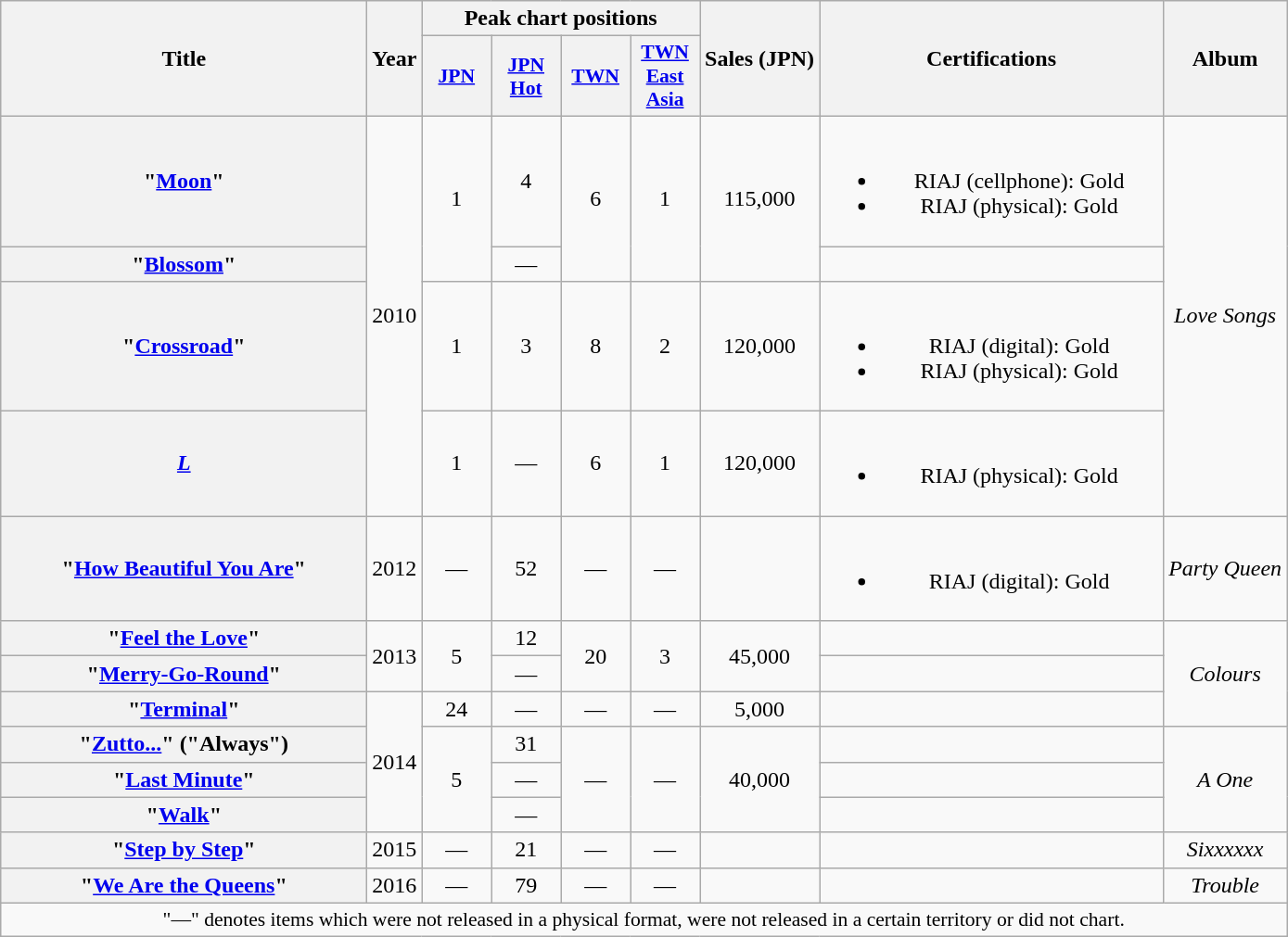<table class="wikitable plainrowheaders" style="text-align:center;">
<tr>
<th scope="col" rowspan="2" style="width:16em;">Title</th>
<th scope="col" rowspan="2">Year</th>
<th scope="col" colspan="4">Peak chart positions</th>
<th scope="col" rowspan="2">Sales (JPN)</th>
<th scope="col" rowspan="2" style="width:15em;">Certifications</th>
<th scope="col" rowspan="2">Album</th>
</tr>
<tr>
<th scope="col" style="width:3em;font-size:90%;"><a href='#'>JPN</a><br></th>
<th scope="col" style="width:3em;font-size:90%;"><a href='#'>JPN Hot</a><br></th>
<th scope="col" style="width:3em;font-size:90%;"><a href='#'>TWN</a><br></th>
<th scope="col" style="width:3em;font-size:90%;"><a href='#'>TWN East Asia</a><br></th>
</tr>
<tr>
<th scope="row">"<a href='#'>Moon</a>"</th>
<td rowspan="4">2010</td>
<td rowspan="2">1</td>
<td>4</td>
<td rowspan="2">6</td>
<td rowspan="2">1</td>
<td rowspan="2">115,000</td>
<td><br><ul><li>RIAJ <span>(cellphone)</span>: Gold</li><li>RIAJ <span>(physical)</span>: Gold</li></ul></td>
<td rowspan="4"><em>Love Songs</em></td>
</tr>
<tr>
<th scope="row">"<a href='#'>Blossom</a>"</th>
<td>—</td>
<td></td>
</tr>
<tr>
<th scope="row">"<a href='#'>Crossroad</a>"</th>
<td>1</td>
<td>3</td>
<td>8</td>
<td>2</td>
<td>120,000</td>
<td><br><ul><li>RIAJ <span>(digital)</span>: Gold</li><li>RIAJ <span>(physical)</span>: Gold</li></ul></td>
</tr>
<tr>
<th scope="row"><em><a href='#'>L</a></em></th>
<td>1</td>
<td>—</td>
<td>6</td>
<td>1</td>
<td>120,000</td>
<td><br><ul><li>RIAJ <span>(physical)</span>: Gold</li></ul></td>
</tr>
<tr>
<th scope="row">"<a href='#'>How Beautiful You Are</a>"</th>
<td>2012</td>
<td>—</td>
<td>52</td>
<td>—</td>
<td>—</td>
<td></td>
<td><br><ul><li>RIAJ <span>(digital)</span>: Gold</li></ul></td>
<td><em>Party Queen</em></td>
</tr>
<tr>
<th scope="row">"<a href='#'>Feel the Love</a>"</th>
<td rowspan="2">2013</td>
<td rowspan="2">5</td>
<td>12</td>
<td rowspan="2">20</td>
<td rowspan="2">3</td>
<td rowspan="2">45,000</td>
<td></td>
<td rowspan="3"><em>Colours</em></td>
</tr>
<tr>
<th scope="row">"<a href='#'>Merry-Go-Round</a>"</th>
<td>—</td>
<td></td>
</tr>
<tr>
<th scope="row">"<a href='#'>Terminal</a>"</th>
<td rowspan="4">2014</td>
<td>24</td>
<td>—</td>
<td>—</td>
<td>—</td>
<td>5,000</td>
<td></td>
</tr>
<tr>
<th scope="row">"<a href='#'>Zutto...</a>" ("Always")</th>
<td rowspan="3">5</td>
<td>31</td>
<td rowspan="3">—</td>
<td rowspan="3">—</td>
<td rowspan="3">40,000</td>
<td></td>
<td rowspan="3"><em>A One</em></td>
</tr>
<tr>
<th scope="row">"<a href='#'>Last Minute</a>"</th>
<td>—</td>
<td></td>
</tr>
<tr>
<th scope="row">"<a href='#'>Walk</a>"</th>
<td>—</td>
<td></td>
</tr>
<tr>
<th scope="row">"<a href='#'>Step by Step</a>"</th>
<td>2015</td>
<td>—</td>
<td>21</td>
<td>—</td>
<td>—</td>
<td></td>
<td></td>
<td><em>Sixxxxxx</em></td>
</tr>
<tr>
<th scope="row">"<a href='#'>We Are the Queens</a>"</th>
<td>2016</td>
<td>—</td>
<td>79</td>
<td>—</td>
<td>—</td>
<td></td>
<td></td>
<td rowspan="1"><em>Trouble</em></td>
</tr>
<tr>
<td colspan="9" align="center" style="font-size:90%;">"—" denotes items which were not released in a physical format, were not released in a certain territory or did not chart.</td>
</tr>
</table>
